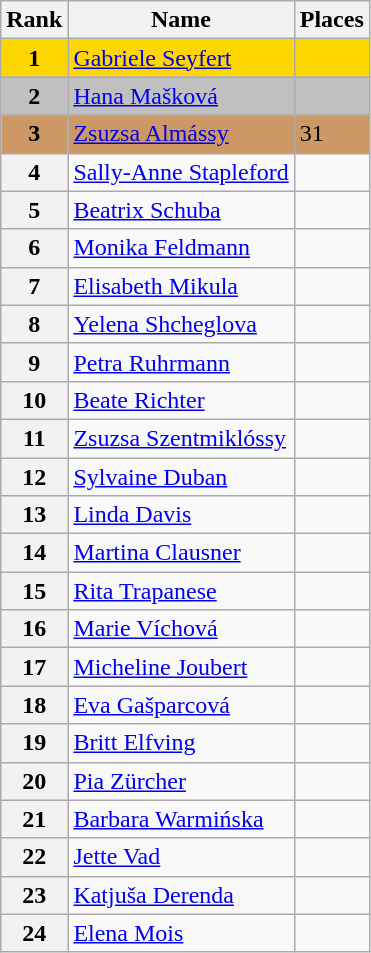<table class="wikitable">
<tr>
<th>Rank</th>
<th>Name</th>
<th>Places</th>
</tr>
<tr bgcolor="gold">
<td align="center"><strong>1</strong></td>
<td> <a href='#'>Gabriele Seyfert</a></td>
<td></td>
</tr>
<tr bgcolor="silver">
<td align="center"><strong>2</strong></td>
<td> <a href='#'>Hana Mašková</a></td>
<td></td>
</tr>
<tr bgcolor="cc9966">
<td align="center"><strong>3</strong></td>
<td> <a href='#'>Zsuzsa Almássy</a></td>
<td>31</td>
</tr>
<tr>
<th>4</th>
<td> <a href='#'>Sally-Anne Stapleford</a></td>
<td></td>
</tr>
<tr>
<th>5</th>
<td> <a href='#'>Beatrix Schuba</a></td>
<td></td>
</tr>
<tr>
<th>6</th>
<td> <a href='#'>Monika Feldmann</a></td>
<td></td>
</tr>
<tr>
<th>7</th>
<td> <a href='#'>Elisabeth Mikula</a></td>
<td></td>
</tr>
<tr>
<th>8</th>
<td> <a href='#'>Yelena Shcheglova</a></td>
<td></td>
</tr>
<tr>
<th>9</th>
<td> <a href='#'>Petra Ruhrmann</a></td>
<td></td>
</tr>
<tr>
<th>10</th>
<td> <a href='#'>Beate Richter</a></td>
<td></td>
</tr>
<tr>
<th>11</th>
<td> <a href='#'>Zsuzsa Szentmiklóssy</a></td>
<td></td>
</tr>
<tr>
<th>12</th>
<td> <a href='#'>Sylvaine Duban</a></td>
<td></td>
</tr>
<tr>
<th>13</th>
<td> <a href='#'>Linda Davis</a></td>
<td></td>
</tr>
<tr>
<th>14</th>
<td> <a href='#'>Martina Clausner</a></td>
<td></td>
</tr>
<tr>
<th>15</th>
<td> <a href='#'>Rita Trapanese</a></td>
<td></td>
</tr>
<tr>
<th>16</th>
<td> <a href='#'>Marie Víchová</a></td>
<td></td>
</tr>
<tr>
<th>17</th>
<td> <a href='#'>Micheline Joubert</a></td>
<td></td>
</tr>
<tr>
<th>18</th>
<td> <a href='#'>Eva Gašparcová</a></td>
<td></td>
</tr>
<tr>
<th>19</th>
<td> <a href='#'>Britt Elfving</a></td>
<td></td>
</tr>
<tr>
<th>20</th>
<td> <a href='#'>Pia Zürcher</a></td>
<td></td>
</tr>
<tr>
<th>21</th>
<td> <a href='#'>Barbara Warmińska</a></td>
<td></td>
</tr>
<tr>
<th>22</th>
<td> <a href='#'>Jette Vad</a></td>
<td></td>
</tr>
<tr>
<th>23</th>
<td> <a href='#'>Katjuša Derenda</a></td>
<td></td>
</tr>
<tr>
<th>24</th>
<td> <a href='#'>Elena Mois</a></td>
<td></td>
</tr>
</table>
